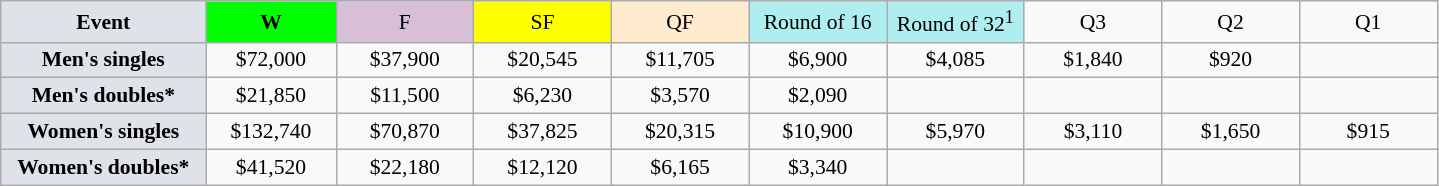<table class=wikitable style=font-size:90%;text-align:center>
<tr>
<td style="width:130px; background:#dfe2e9;"><strong>Event</strong></td>
<td style="width:80px; background:lime;"><strong>W</strong></td>
<td style="width:85px; background:thistle;">F</td>
<td style="width:85px; background:#ff0;">SF</td>
<td style="width:85px; background:#ffebcd;">QF</td>
<td style="width:85px; background:#afeeee;">Round of 16</td>
<td style="width:85px; background:#afeeee;">Round of 32<sup>1</sup></td>
<td width=85>Q3</td>
<td width=85>Q2</td>
<td width=85>Q1</td>
</tr>
<tr>
<td style="background:#dfe2e9;"><strong>Men's singles</strong></td>
<td>$72,000</td>
<td>$37,900</td>
<td>$20,545</td>
<td>$11,705</td>
<td>$6,900</td>
<td>$4,085</td>
<td>$1,840</td>
<td>$920</td>
<td></td>
</tr>
<tr>
<td style="background:#dfe2e9;"><strong>Men's doubles*</strong></td>
<td>$21,850</td>
<td>$11,500</td>
<td>$6,230</td>
<td>$3,570</td>
<td>$2,090</td>
<td></td>
<td></td>
<td></td>
<td></td>
</tr>
<tr>
<td style="background:#dfe2e9;"><strong>Women's singles</strong></td>
<td>$132,740</td>
<td>$70,870</td>
<td>$37,825</td>
<td>$20,315</td>
<td>$10,900</td>
<td>$5,970</td>
<td>$3,110</td>
<td>$1,650</td>
<td>$915</td>
</tr>
<tr>
<td style="background:#dfe2e9;"><strong>Women's doubles*</strong></td>
<td>$41,520</td>
<td>$22,180</td>
<td>$12,120</td>
<td>$6,165</td>
<td>$3,340</td>
<td></td>
<td></td>
<td></td>
<td></td>
</tr>
</table>
